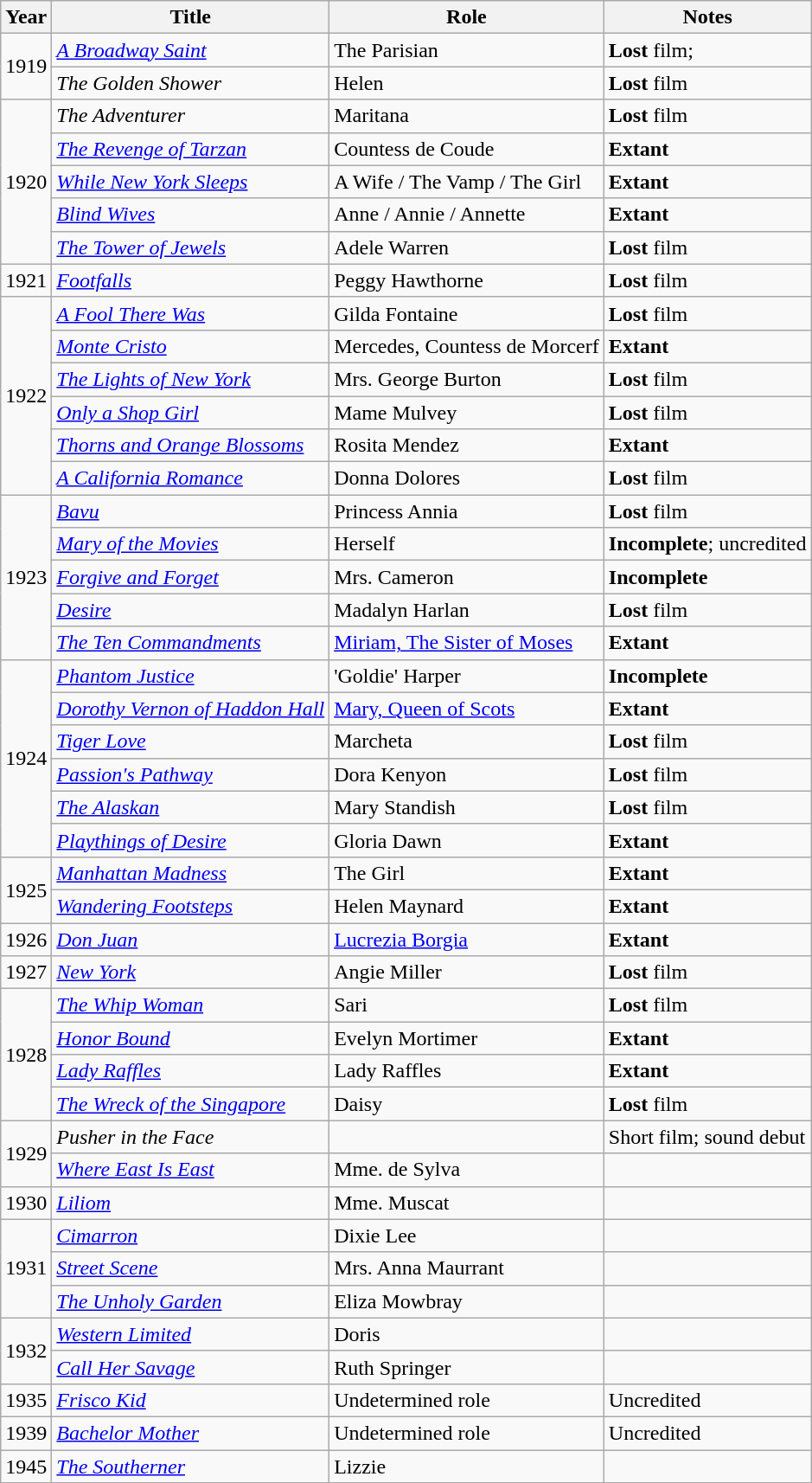<table class="wikitable">
<tr>
<th>Year</th>
<th>Title</th>
<th>Role</th>
<th>Notes</th>
</tr>
<tr>
<td rowspan="2">1919</td>
<td><em><a href='#'>A Broadway Saint</a></em></td>
<td>The Parisian</td>
<td><strong>Lost</strong> film;</td>
</tr>
<tr>
<td><em>The Golden Shower</em></td>
<td>Helen</td>
<td><strong>Lost</strong> film</td>
</tr>
<tr>
<td rowspan="5">1920</td>
<td><em>The Adventurer</em></td>
<td>Maritana</td>
<td><strong>Lost</strong> film</td>
</tr>
<tr>
<td><em><a href='#'>The Revenge of Tarzan</a></em></td>
<td>Countess de Coude</td>
<td><strong>Extant</strong></td>
</tr>
<tr>
<td><em><a href='#'>While New York Sleeps</a></em></td>
<td>A Wife / The Vamp / The Girl</td>
<td><strong>Extant</strong></td>
</tr>
<tr>
<td><em><a href='#'>Blind Wives</a></em></td>
<td>Anne / Annie / Annette</td>
<td><strong>Extant</strong></td>
</tr>
<tr>
<td><em><a href='#'>The Tower of Jewels</a></em></td>
<td>Adele Warren</td>
<td><strong>Lost</strong> film</td>
</tr>
<tr>
<td>1921</td>
<td><em><a href='#'>Footfalls</a></em></td>
<td>Peggy Hawthorne</td>
<td><strong>Lost</strong> film</td>
</tr>
<tr>
<td rowspan="6">1922</td>
<td><em><a href='#'>A Fool There Was</a></em></td>
<td>Gilda Fontaine</td>
<td><strong>Lost</strong> film</td>
</tr>
<tr>
<td><em><a href='#'>Monte Cristo</a></em></td>
<td>Mercedes, Countess de Morcerf</td>
<td><strong>Extant</strong></td>
</tr>
<tr>
<td><em><a href='#'>The Lights of New York</a></em></td>
<td>Mrs. George Burton</td>
<td><strong>Lost</strong> film</td>
</tr>
<tr>
<td><em><a href='#'>Only a Shop Girl</a></em></td>
<td>Mame Mulvey</td>
<td><strong>Lost</strong> film</td>
</tr>
<tr>
<td><em><a href='#'>Thorns and Orange Blossoms</a></em></td>
<td>Rosita Mendez</td>
<td><strong>Extant</strong></td>
</tr>
<tr>
<td><em><a href='#'>A California Romance</a></em></td>
<td>Donna Dolores</td>
<td><strong>Lost</strong> film</td>
</tr>
<tr>
<td rowspan="5">1923</td>
<td><em><a href='#'>Bavu</a></em></td>
<td>Princess Annia</td>
<td><strong>Lost</strong> film</td>
</tr>
<tr>
<td><em><a href='#'>Mary of the Movies</a></em></td>
<td>Herself</td>
<td><strong>Incomplete</strong>; uncredited</td>
</tr>
<tr>
<td><em><a href='#'>Forgive and Forget</a></em></td>
<td>Mrs. Cameron</td>
<td><strong>Incomplete</strong></td>
</tr>
<tr>
<td><em><a href='#'>Desire</a></em></td>
<td>Madalyn Harlan</td>
<td><strong>Lost</strong> film</td>
</tr>
<tr>
<td><em><a href='#'>The Ten Commandments</a></em></td>
<td><a href='#'>Miriam, The Sister of Moses</a></td>
<td><strong>Extant</strong></td>
</tr>
<tr>
<td rowspan="6">1924</td>
<td><em><a href='#'>Phantom Justice</a></em></td>
<td>'Goldie' Harper</td>
<td><strong>Incomplete</strong></td>
</tr>
<tr>
<td><em><a href='#'>Dorothy Vernon of Haddon Hall</a></em></td>
<td><a href='#'>Mary, Queen of Scots</a></td>
<td><strong>Extant</strong></td>
</tr>
<tr>
<td><em><a href='#'>Tiger Love</a></em></td>
<td>Marcheta</td>
<td><strong>Lost</strong> film</td>
</tr>
<tr>
<td><em><a href='#'>Passion's Pathway</a></em></td>
<td>Dora Kenyon</td>
<td><strong>Lost</strong> film</td>
</tr>
<tr>
<td><em><a href='#'>The Alaskan</a></em></td>
<td>Mary Standish</td>
<td><strong>Lost</strong> film</td>
</tr>
<tr>
<td><em><a href='#'>Playthings of Desire</a></em></td>
<td>Gloria Dawn</td>
<td><strong>Extant</strong></td>
</tr>
<tr>
<td rowspan="2">1925</td>
<td><em><a href='#'>Manhattan Madness</a></em></td>
<td>The Girl</td>
<td><strong>Extant</strong></td>
</tr>
<tr>
<td><em><a href='#'>Wandering Footsteps</a></em></td>
<td>Helen Maynard</td>
<td><strong>Extant</strong></td>
</tr>
<tr>
<td>1926</td>
<td><em><a href='#'>Don Juan</a></em></td>
<td><a href='#'>Lucrezia Borgia</a></td>
<td><strong>Extant</strong></td>
</tr>
<tr>
<td>1927</td>
<td><em><a href='#'>New York</a></em></td>
<td>Angie Miller</td>
<td><strong>Lost</strong> film</td>
</tr>
<tr>
<td rowspan="4">1928</td>
<td><em><a href='#'>The Whip Woman</a></em></td>
<td>Sari</td>
<td><strong>Lost</strong> film</td>
</tr>
<tr>
<td><em><a href='#'>Honor Bound</a></em></td>
<td>Evelyn Mortimer</td>
<td><strong>Extant</strong></td>
</tr>
<tr>
<td><em><a href='#'>Lady Raffles</a></em></td>
<td>Lady Raffles</td>
<td><strong>Extant</strong></td>
</tr>
<tr>
<td><em><a href='#'>The Wreck of the Singapore</a></em></td>
<td>Daisy</td>
<td><strong>Lost</strong> film</td>
</tr>
<tr>
<td rowspan="2">1929</td>
<td><em>Pusher in the Face</em></td>
<td></td>
<td>Short film; sound debut</td>
</tr>
<tr>
<td><em><a href='#'>Where East Is East</a></em></td>
<td>Mme. de Sylva</td>
<td></td>
</tr>
<tr>
<td>1930</td>
<td><em><a href='#'>Liliom</a></em></td>
<td>Mme. Muscat</td>
<td></td>
</tr>
<tr>
<td rowspan="3">1931</td>
<td><em><a href='#'>Cimarron</a></em></td>
<td>Dixie Lee</td>
<td></td>
</tr>
<tr>
<td><em><a href='#'>Street Scene</a></em></td>
<td>Mrs. Anna Maurrant</td>
<td></td>
</tr>
<tr>
<td><em><a href='#'>The Unholy Garden</a></em></td>
<td>Eliza Mowbray</td>
<td></td>
</tr>
<tr>
<td rowspan="2">1932</td>
<td><em><a href='#'>Western Limited</a></em></td>
<td>Doris</td>
<td></td>
</tr>
<tr>
<td><em><a href='#'>Call Her Savage</a></em></td>
<td>Ruth Springer</td>
<td></td>
</tr>
<tr>
<td>1935</td>
<td><em><a href='#'>Frisco Kid</a></em></td>
<td>Undetermined role</td>
<td>Uncredited</td>
</tr>
<tr>
<td>1939</td>
<td><em><a href='#'>Bachelor Mother</a></em></td>
<td>Undetermined role</td>
<td>Uncredited</td>
</tr>
<tr>
<td>1945</td>
<td><em><a href='#'>The Southerner</a></em></td>
<td>Lizzie</td>
<td></td>
</tr>
</table>
